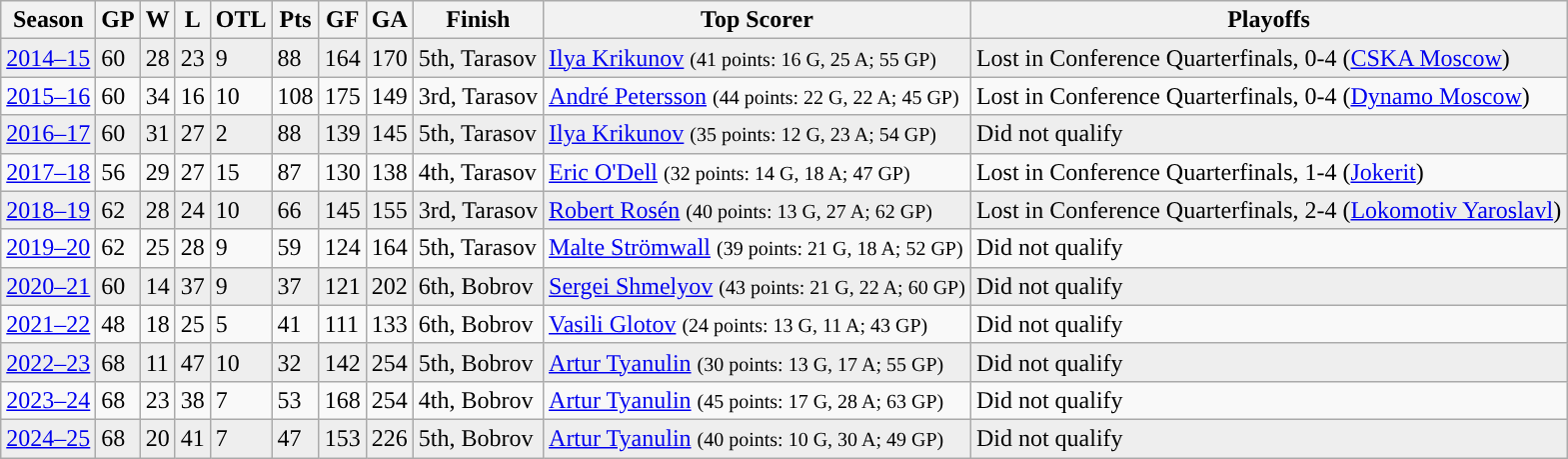<table class="wikitable">
<tr>
<th>Season</th>
<th>GP</th>
<th>W</th>
<th>L</th>
<th>OTL</th>
<th>Pts</th>
<th>GF</th>
<th>GA</th>
<th>Finish</th>
<th>Top Scorer</th>
<th>Playoffs</th>
</tr>
<tr style="background:#eee;">
<td><a href='#'>2014–15</a></td>
<td>60</td>
<td>28</td>
<td>23</td>
<td>9</td>
<td>88</td>
<td>164</td>
<td>170</td>
<td>5th, Tarasov</td>
<td><a href='#'>Ilya Krikunov</a> <small>(41 points: 16 G, 25 A; 55 GP)</small></td>
<td>Lost in Conference Quarterfinals, 0-4 (<a href='#'>CSKA Moscow</a>)</td>
</tr>
<tr>
<td><a href='#'>2015–16</a></td>
<td>60</td>
<td>34</td>
<td>16</td>
<td>10</td>
<td>108</td>
<td>175</td>
<td>149</td>
<td>3rd, Tarasov</td>
<td><a href='#'>André Petersson</a> <small>(44 points: 22 G, 22 A; 45 GP)</small></td>
<td>Lost in Conference Quarterfinals, 0-4 (<a href='#'>Dynamo Moscow</a>)</td>
</tr>
<tr style="background:#eee;">
<td><a href='#'>2016–17</a></td>
<td>60</td>
<td>31</td>
<td>27</td>
<td>2</td>
<td>88</td>
<td>139</td>
<td>145</td>
<td>5th, Tarasov</td>
<td><a href='#'>Ilya Krikunov</a> <small>(35 points: 12 G, 23 A; 54 GP)</small></td>
<td>Did not qualify</td>
</tr>
<tr>
<td><a href='#'>2017–18</a></td>
<td>56</td>
<td>29</td>
<td>27</td>
<td>15</td>
<td>87</td>
<td>130</td>
<td>138</td>
<td>4th, Tarasov</td>
<td><a href='#'>Eric O'Dell</a> <small>(32 points: 14 G, 18 A; 47 GP)</small></td>
<td>Lost in Conference Quarterfinals, 1-4 (<a href='#'>Jokerit</a>)</td>
</tr>
<tr style="background:#eee;">
<td><a href='#'>2018–19</a></td>
<td>62</td>
<td>28</td>
<td>24</td>
<td>10</td>
<td>66</td>
<td>145</td>
<td>155</td>
<td>3rd, Tarasov</td>
<td><a href='#'>Robert Rosén</a> <small>(40 points: 13 G, 27 A; 62 GP)</small></td>
<td>Lost in Conference Quarterfinals, 2-4 (<a href='#'>Lokomotiv Yaroslavl</a>)</td>
</tr>
<tr>
<td><a href='#'>2019–20</a></td>
<td>62</td>
<td>25</td>
<td>28</td>
<td>9</td>
<td>59</td>
<td>124</td>
<td>164</td>
<td>5th, Tarasov</td>
<td><a href='#'>Malte Strömwall</a> <small>(39 points: 21 G, 18 A; 52 GP)</small></td>
<td>Did not qualify</td>
</tr>
<tr style="background:#eee;">
<td><a href='#'>2020–21</a></td>
<td>60</td>
<td>14</td>
<td>37</td>
<td>9</td>
<td>37</td>
<td>121</td>
<td>202</td>
<td>6th, Bobrov</td>
<td><a href='#'>Sergei Shmelyov</a> <small>(43 points: 21 G, 22 A; 60 GP)</small></td>
<td>Did not qualify</td>
</tr>
<tr>
<td><a href='#'>2021–22</a></td>
<td>48</td>
<td>18</td>
<td>25</td>
<td>5</td>
<td>41</td>
<td>111</td>
<td>133</td>
<td>6th, Bobrov</td>
<td><a href='#'>Vasili Glotov</a> <small>(24 points: 13 G, 11 A; 43 GP)</small></td>
<td>Did not qualify</td>
</tr>
<tr style="background:#eee;">
<td><a href='#'>2022–23</a></td>
<td>68</td>
<td>11</td>
<td>47</td>
<td>10</td>
<td>32</td>
<td>142</td>
<td>254</td>
<td>5th, Bobrov</td>
<td><a href='#'>Artur Tyanulin</a> <small>(30 points: 13 G, 17 A; 55 GP)</small></td>
<td>Did not qualify</td>
</tr>
<tr>
<td><a href='#'>2023–24</a></td>
<td>68</td>
<td>23</td>
<td>38</td>
<td>7</td>
<td>53</td>
<td>168</td>
<td>254</td>
<td>4th, Bobrov</td>
<td><a href='#'>Artur Tyanulin</a> <small>(45 points: 17 G, 28 A; 63 GP)</small></td>
<td>Did not qualify</td>
</tr>
<tr style="background:#eee;">
<td><a href='#'>2024–25</a></td>
<td>68</td>
<td>20</td>
<td>41</td>
<td>7</td>
<td>47</td>
<td>153</td>
<td>226</td>
<td>5th, Bobrov</td>
<td><a href='#'>Artur Tyanulin</a> <small>(40 points: 10 G, 30 A; 49 GP)</small></td>
<td>Did not qualify</td>
</tr>
</table>
